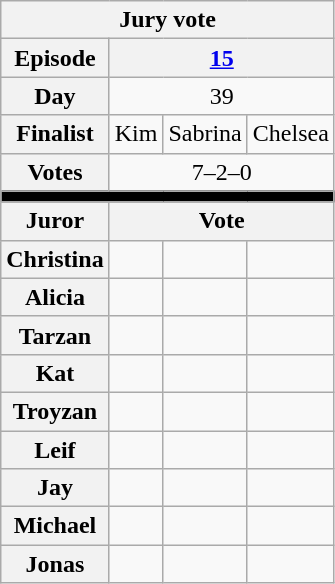<table class="wikitable" style="text-align:center">
<tr>
<th colspan=4>Jury vote</th>
</tr>
<tr>
<th>Episode</th>
<th colspan="3"><a href='#'>15</a></th>
</tr>
<tr>
<th>Day</th>
<td colspan="3">39</td>
</tr>
<tr>
<th>Finalist</th>
<td>Kim</td>
<td>Sabrina</td>
<td>Chelsea</td>
</tr>
<tr>
<th>Votes</th>
<td colspan=3>7–2–0</td>
</tr>
<tr>
<td colspan="4" bgcolor="black"></td>
</tr>
<tr>
<th>Juror</th>
<th colspan=3>Vote</th>
</tr>
<tr>
<th>Christina</th>
<td></td>
<td></td>
<td></td>
</tr>
<tr>
<th>Alicia</th>
<td></td>
<td></td>
<td></td>
</tr>
<tr>
<th>Tarzan</th>
<td></td>
<td></td>
<td></td>
</tr>
<tr>
<th>Kat</th>
<td></td>
<td></td>
<td></td>
</tr>
<tr>
<th>Troyzan</th>
<td></td>
<td></td>
<td></td>
</tr>
<tr>
<th>Leif</th>
<td></td>
<td></td>
<td></td>
</tr>
<tr>
<th>Jay</th>
<td></td>
<td></td>
<td></td>
</tr>
<tr>
<th>Michael</th>
<td></td>
<td></td>
<td></td>
</tr>
<tr>
<th>Jonas</th>
<td></td>
<td></td>
<td></td>
</tr>
</table>
